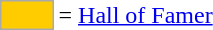<table>
<tr>
<td style="background-color:#FFCC00; border:1px solid #aaaaaa; width:2em;"></td>
<td>= <a href='#'>Hall of Famer</a></td>
</tr>
</table>
